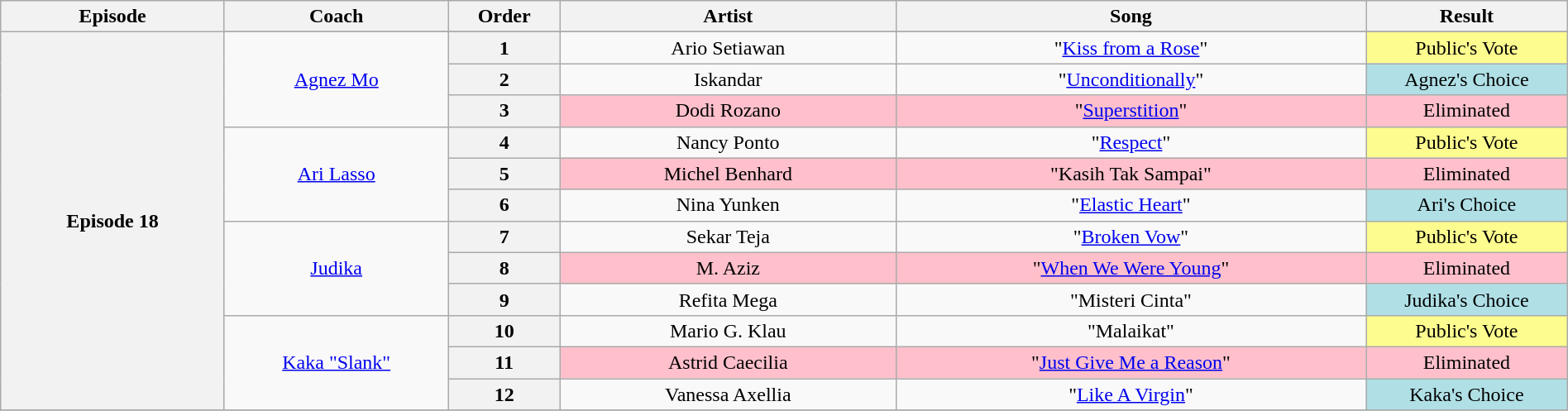<table class="wikitable" style="text-align: center; width:100%;">
<tr>
<th style="width:10%;">Episode</th>
<th style="width:10%;">Coach</th>
<th style="width:05%;">Order</th>
<th style="width:15%;">Artist</th>
<th style="width:21%;">Song</th>
<th style="width:9%;">Result</th>
</tr>
<tr>
<th rowspan="13">Episode 18<br><small></small></th>
</tr>
<tr>
<td rowspan=3><a href='#'>Agnez Mo</a></td>
<th>1</th>
<td>Ario Setiawan</td>
<td>"<a href='#'>Kiss from a Rose</a>"</td>
<td style="background:#fdfc8f;">Public's Vote</td>
</tr>
<tr>
<th>2</th>
<td>Iskandar</td>
<td>"<a href='#'>Unconditionally</a>"</td>
<td style="background:#b0e0e6">Agnez's Choice</td>
</tr>
<tr>
<th>3</th>
<td style="background:pink;">Dodi Rozano</td>
<td style="background:pink;">"<a href='#'>Superstition</a>"</td>
<td style="background:pink;">Eliminated</td>
</tr>
<tr>
<td rowspan=3><a href='#'>Ari Lasso</a></td>
<th>4</th>
<td>Nancy Ponto</td>
<td>"<a href='#'>Respect</a>"</td>
<td style="background:#fdfc8f;">Public's Vote</td>
</tr>
<tr>
<th>5</th>
<td style="background:pink;">Michel Benhard</td>
<td style="background:pink;">"Kasih Tak Sampai"</td>
<td style="background:pink;">Eliminated</td>
</tr>
<tr>
<th>6</th>
<td>Nina Yunken</td>
<td>"<a href='#'>Elastic Heart</a>"</td>
<td style="background:#b0e0e6">Ari's Choice</td>
</tr>
<tr>
<td rowspan=3><a href='#'>Judika</a></td>
<th>7</th>
<td>Sekar Teja</td>
<td>"<a href='#'>Broken Vow</a>"</td>
<td style="background:#fdfc8f;">Public's Vote</td>
</tr>
<tr>
<th>8</th>
<td style="background:pink;">M. Aziz</td>
<td style="background:pink;">"<a href='#'>When We Were Young</a>"</td>
<td style="background:pink;">Eliminated</td>
</tr>
<tr>
<th>9</th>
<td>Refita Mega</td>
<td>"Misteri Cinta"</td>
<td style="background:#b0e0e6">Judika's Choice</td>
</tr>
<tr>
<td rowspan=3><a href='#'>Kaka "Slank"</a></td>
<th>10</th>
<td>Mario G. Klau</td>
<td>"Malaikat"</td>
<td style="background:#fdfc8f;">Public's Vote</td>
</tr>
<tr>
<th>11</th>
<td style="background:pink;">Astrid Caecilia</td>
<td style="background:pink;">"<a href='#'>Just Give Me a Reason</a>"</td>
<td style="background:pink;">Eliminated</td>
</tr>
<tr>
<th>12</th>
<td>Vanessa Axellia</td>
<td>"<a href='#'>Like A Virgin</a>"</td>
<td style="background:#b0e0e6">Kaka's Choice</td>
</tr>
<tr>
</tr>
</table>
